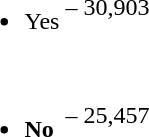<table>
<tr>
<td><br><ul><li>Yes</li></ul></td>
<td>–</td>
<td align=right>30,903</td>
</tr>
<tr>
<td><br><ul><li><strong>No</strong></li></ul></td>
<td>–</td>
<td align=right>25,457</td>
</tr>
</table>
